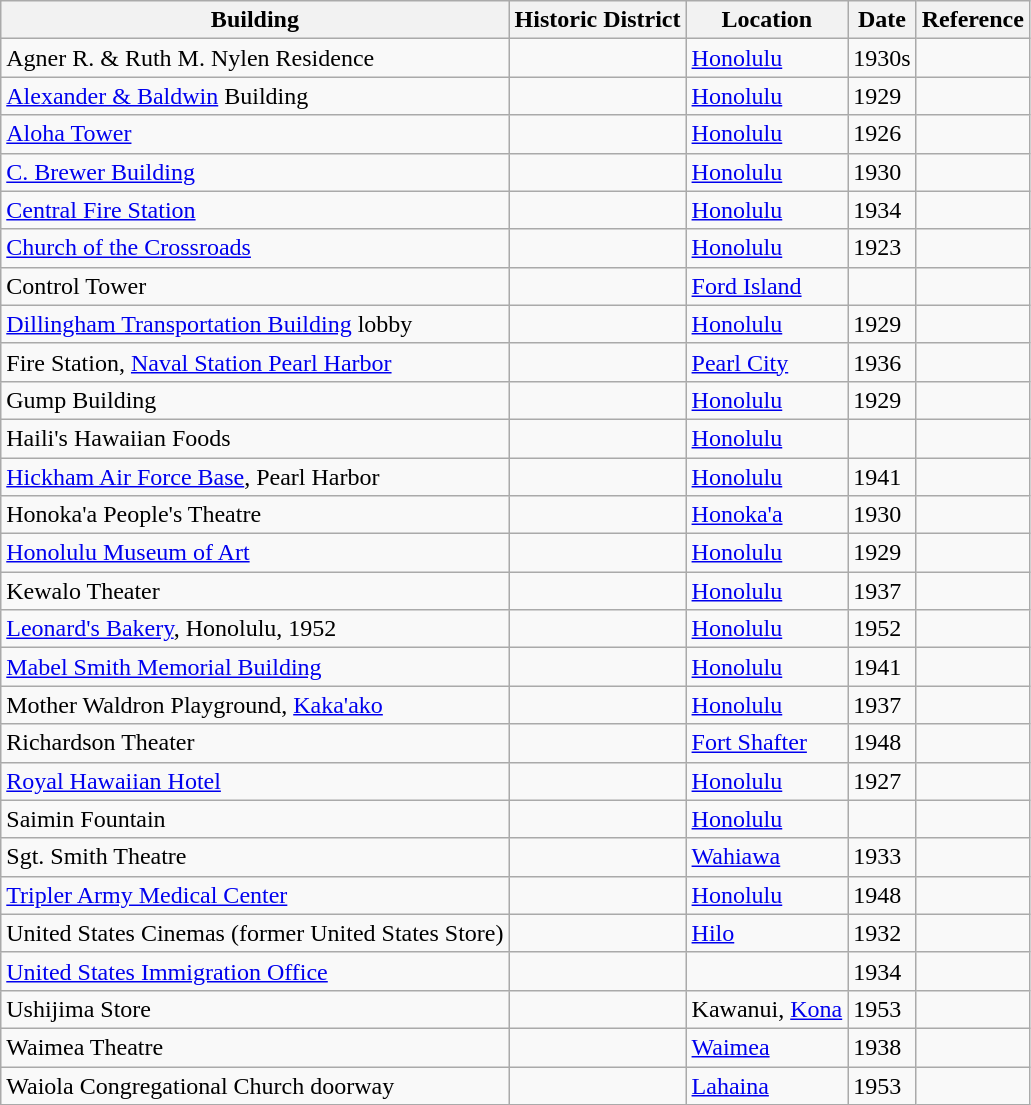<table class="wikitable sortable">
<tr>
<th>Building</th>
<th>Historic District</th>
<th>Location</th>
<th>Date</th>
<th>Reference</th>
</tr>
<tr>
<td>Agner R. & Ruth M. Nylen Residence</td>
<td></td>
<td><a href='#'>Honolulu</a></td>
<td>1930s</td>
<td></td>
</tr>
<tr>
<td><a href='#'>Alexander & Baldwin</a> Building</td>
<td></td>
<td><a href='#'>Honolulu</a></td>
<td>1929</td>
<td></td>
</tr>
<tr>
<td><a href='#'>Aloha Tower</a></td>
<td></td>
<td><a href='#'>Honolulu</a></td>
<td>1926</td>
<td></td>
</tr>
<tr>
<td><a href='#'>C. Brewer Building</a></td>
<td></td>
<td><a href='#'>Honolulu</a></td>
<td>1930</td>
<td></td>
</tr>
<tr>
<td><a href='#'>Central Fire Station</a></td>
<td></td>
<td><a href='#'>Honolulu</a></td>
<td>1934</td>
<td></td>
</tr>
<tr>
<td><a href='#'>Church of the Crossroads</a></td>
<td></td>
<td><a href='#'>Honolulu</a></td>
<td>1923</td>
<td></td>
</tr>
<tr>
<td>Control Tower</td>
<td></td>
<td><a href='#'>Ford Island</a></td>
<td></td>
<td></td>
</tr>
<tr>
<td><a href='#'>Dillingham Transportation Building</a> lobby</td>
<td></td>
<td><a href='#'>Honolulu</a></td>
<td>1929</td>
<td></td>
</tr>
<tr>
<td>Fire Station, <a href='#'>Naval Station Pearl Harbor</a></td>
<td></td>
<td><a href='#'>Pearl City</a></td>
<td>1936</td>
<td></td>
</tr>
<tr>
<td>Gump Building</td>
<td></td>
<td><a href='#'>Honolulu</a></td>
<td>1929</td>
<td></td>
</tr>
<tr>
<td>Haili's Hawaiian Foods</td>
<td></td>
<td><a href='#'>Honolulu</a></td>
<td></td>
<td></td>
</tr>
<tr>
<td><a href='#'>Hickham Air Force Base</a>, Pearl Harbor</td>
<td></td>
<td><a href='#'>Honolulu</a></td>
<td>1941</td>
<td></td>
</tr>
<tr>
<td>Honoka'a People's Theatre</td>
<td></td>
<td><a href='#'>Honoka'a</a></td>
<td>1930</td>
<td></td>
</tr>
<tr>
<td><a href='#'>Honolulu Museum of Art</a></td>
<td></td>
<td><a href='#'>Honolulu</a></td>
<td>1929</td>
<td></td>
</tr>
<tr>
<td>Kewalo Theater</td>
<td></td>
<td><a href='#'>Honolulu</a></td>
<td>1937</td>
<td></td>
</tr>
<tr>
<td><a href='#'>Leonard's Bakery</a>, Honolulu, 1952</td>
<td></td>
<td><a href='#'>Honolulu</a></td>
<td>1952</td>
<td></td>
</tr>
<tr>
<td><a href='#'>Mabel Smith Memorial Building</a></td>
<td></td>
<td><a href='#'>Honolulu</a></td>
<td>1941</td>
<td></td>
</tr>
<tr>
<td>Mother Waldron Playground, <a href='#'>Kaka'ako</a></td>
<td></td>
<td><a href='#'>Honolulu</a></td>
<td>1937</td>
<td></td>
</tr>
<tr>
<td>Richardson Theater</td>
<td></td>
<td><a href='#'>Fort Shafter</a></td>
<td>1948</td>
<td></td>
</tr>
<tr>
<td><a href='#'>Royal Hawaiian Hotel</a></td>
<td></td>
<td><a href='#'>Honolulu</a></td>
<td>1927</td>
<td></td>
</tr>
<tr>
<td>Saimin Fountain</td>
<td></td>
<td><a href='#'>Honolulu</a></td>
<td></td>
<td></td>
</tr>
<tr>
<td>Sgt. Smith Theatre</td>
<td></td>
<td><a href='#'>Wahiawa</a></td>
<td>1933</td>
<td></td>
</tr>
<tr>
<td><a href='#'>Tripler Army Medical Center</a></td>
<td></td>
<td><a href='#'>Honolulu</a></td>
<td>1948</td>
<td></td>
</tr>
<tr>
<td>United States Cinemas (former United States Store)</td>
<td></td>
<td><a href='#'>Hilo</a></td>
<td>1932</td>
<td></td>
</tr>
<tr>
<td><a href='#'>United States Immigration Office</a></td>
<td></td>
<td></td>
<td>1934</td>
<td></td>
</tr>
<tr>
<td>Ushijima Store</td>
<td></td>
<td>Kawanui, <a href='#'>Kona</a></td>
<td>1953</td>
<td></td>
</tr>
<tr>
<td>Waimea Theatre</td>
<td></td>
<td><a href='#'>Waimea</a></td>
<td>1938</td>
<td></td>
</tr>
<tr>
<td>Waiola Congregational Church doorway</td>
<td></td>
<td><a href='#'>Lahaina</a></td>
<td>1953</td>
<td></td>
</tr>
</table>
